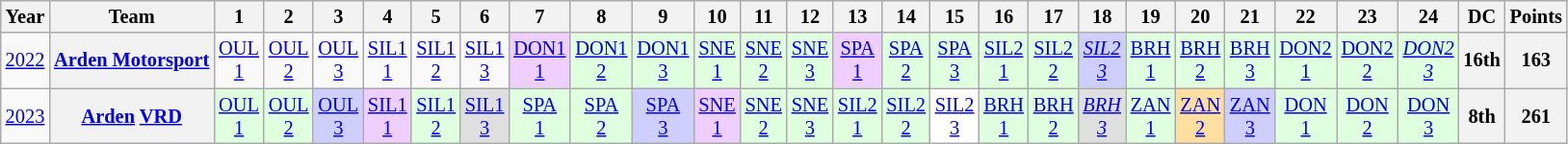<table class="wikitable" style="text-align:center; font-size:85%">
<tr>
<th>Year</th>
<th>Team</th>
<th>1</th>
<th>2</th>
<th>3</th>
<th>4</th>
<th>5</th>
<th>6</th>
<th>7</th>
<th>8</th>
<th>9</th>
<th>10</th>
<th>11</th>
<th>12</th>
<th>13</th>
<th>14</th>
<th>15</th>
<th>16</th>
<th>17</th>
<th>18</th>
<th>19</th>
<th>20</th>
<th>21</th>
<th>22</th>
<th>23</th>
<th>24</th>
<th>DC</th>
<th>Points</th>
</tr>
<tr>
<td><a href='#'>2022</a></td>
<th nowrap><a href='#'>Arden Motorsport</a></th>
<td><a href='#'>OUL<br>1</a></td>
<td><a href='#'>OUL<br>2</a></td>
<td><a href='#'>OUL<br>3</a></td>
<td><a href='#'>SIL1<br>1</a></td>
<td><a href='#'>SIL1<br>2</a></td>
<td><a href='#'>SIL1<br>3</a></td>
<td style="background:#EFCFFF;"><a href='#'>DON1<br>1</a><br></td>
<td style="background:#DFFFDF;"><a href='#'>DON1<br>2</a><br></td>
<td style="background:#DFFFDF;"><a href='#'>DON1<br>3</a><br></td>
<td style="background:#DFFFDF;"><a href='#'>SNE<br>1</a><br></td>
<td style="background:#DFFFDF;"><a href='#'>SNE<br>2</a><br></td>
<td style="background:#DFFFDF;"><a href='#'>SNE<br>3</a><br></td>
<td style="background:#EFCFFF;"><a href='#'>SPA<br>1</a><br></td>
<td style="background:#DFFFDF;"><a href='#'>SPA<br>2</a><br></td>
<td style="background:#DFFFDF;"><a href='#'>SPA<br>3</a><br></td>
<td style="background:#DFFFDF;"><a href='#'>SIL2<br>1</a><br></td>
<td style="background:#DFFFDF;"><a href='#'>SIL2<br>2</a><br></td>
<td style="background:#CFCFFF;"><em><a href='#'>SIL2<br>3</a></em><br></td>
<td style="background:#DFFFDF;"><a href='#'>BRH<br>1</a><br></td>
<td style="background:#DFFFDF;"><a href='#'>BRH<br>2</a><br></td>
<td style="background:#DFFFDF;"><a href='#'>BRH<br>3</a><br></td>
<td style="background:#DFFFDF;"><a href='#'>DON2<br>1</a><br></td>
<td style="background:#DFFFDF;"><a href='#'>DON2<br>2</a><br></td>
<td style="background:#DFFFDF;"><em><a href='#'>DON2<br>3</a></em><br></td>
<th>16th</th>
<th>163</th>
</tr>
<tr>
<td><a href='#'>2023</a></td>
<th nowrap><a href='#'>Arden</a> <a href='#'>VRD</a></th>
<td style="background:#DFFFDF;"><a href='#'>OUL<br>1</a><br></td>
<td style="background:#DFFFDF;"><a href='#'>OUL<br>2</a><br></td>
<td style="background:#CFCFFF;"><a href='#'>OUL<br>3</a><br></td>
<td style="background:#EFCFFF;"><a href='#'>SIL1<br>1</a><br></td>
<td style="background:#DFFFDF;"><a href='#'>SIL1<br>2</a><br></td>
<td style="background:#DFDFDF;"><a href='#'>SIL1<br>3</a><br></td>
<td style="background:#DFFFDF;"><a href='#'>SPA<br>1</a><br></td>
<td style="background:#DFFFDF;"><a href='#'>SPA<br>2</a><br></td>
<td style="background:#CFCFFF;"><a href='#'>SPA<br>3</a><br></td>
<td style="background:#EFCFFF;"><a href='#'>SNE<br>1</a><br></td>
<td style="background:#DFFFDF;"><a href='#'>SNE<br>2</a><br></td>
<td style="background:#DFFFDF;"><a href='#'>SNE<br>3</a><br></td>
<td style="background:#DFFFDF;"><a href='#'>SIL2<br>1</a><br></td>
<td style="background:#DFFFDF;"><a href='#'>SIL2<br>2</a><br></td>
<td style="background:#FFFFFF;"><a href='#'>SIL2<br>3</a><br></td>
<td style="background:#DFFFDF;"><a href='#'>BRH<br>1</a><br></td>
<td style="background:#DFFFDF;"><a href='#'>BRH<br>2</a><br></td>
<td style="background:#DFDFDF;"><em><a href='#'>BRH<br>3</a></em><br></td>
<td style="background:#DFFFDF;"><a href='#'>ZAN<br>1</a><br></td>
<td style="background:#FFDF9F;"><a href='#'>ZAN<br>2</a><br></td>
<td style="background:#CFCFFF;"><a href='#'>ZAN<br>3</a><br></td>
<td style="background:#DFFFDF;"><a href='#'>DON<br>1</a><br></td>
<td style="background:#DFFFDF;"><a href='#'>DON<br>2</a><br></td>
<td style="background:#DFFFDF;"><a href='#'>DON<br>3</a><br></td>
<th>8th</th>
<th>261</th>
</tr>
</table>
